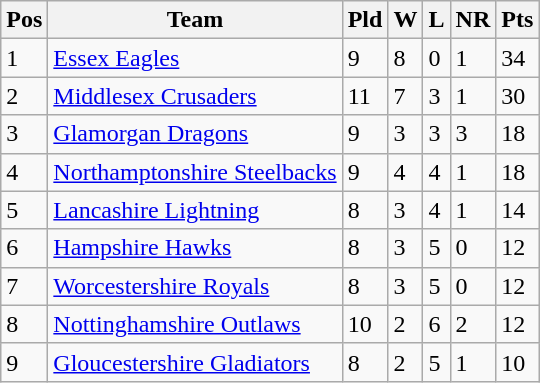<table class="wikitable">
<tr>
<th>Pos</th>
<th>Team</th>
<th>Pld</th>
<th>W</th>
<th>L</th>
<th>NR</th>
<th>Pts</th>
</tr>
<tr>
<td>1</td>
<td><a href='#'>Essex Eagles</a></td>
<td>9</td>
<td>8</td>
<td>0</td>
<td>1</td>
<td>34</td>
</tr>
<tr>
<td>2</td>
<td><a href='#'>Middlesex Crusaders</a></td>
<td>11</td>
<td>7</td>
<td>3</td>
<td>1</td>
<td>30</td>
</tr>
<tr>
<td>3</td>
<td><a href='#'>Glamorgan Dragons</a></td>
<td>9</td>
<td>3</td>
<td>3</td>
<td>3</td>
<td>18</td>
</tr>
<tr>
<td>4</td>
<td><a href='#'>Northamptonshire Steelbacks</a></td>
<td>9</td>
<td>4</td>
<td>4</td>
<td>1</td>
<td>18</td>
</tr>
<tr>
<td>5</td>
<td><a href='#'>Lancashire Lightning</a></td>
<td>8</td>
<td>3</td>
<td>4</td>
<td>1</td>
<td>14</td>
</tr>
<tr>
<td>6</td>
<td><a href='#'>Hampshire Hawks</a></td>
<td>8</td>
<td>3</td>
<td>5</td>
<td>0</td>
<td>12</td>
</tr>
<tr>
<td>7</td>
<td><a href='#'>Worcestershire Royals</a></td>
<td>8</td>
<td>3</td>
<td>5</td>
<td>0</td>
<td>12</td>
</tr>
<tr>
<td>8</td>
<td><a href='#'>Nottinghamshire Outlaws</a></td>
<td>10</td>
<td>2</td>
<td>6</td>
<td>2</td>
<td>12</td>
</tr>
<tr>
<td>9</td>
<td><a href='#'>Gloucestershire Gladiators</a></td>
<td>8</td>
<td>2</td>
<td>5</td>
<td>1</td>
<td>10</td>
</tr>
</table>
